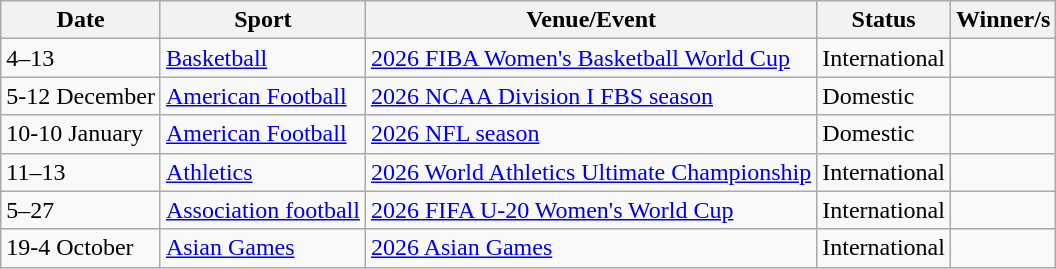<table class="wikitable source">
<tr>
<th>Date</th>
<th>Sport</th>
<th>Venue/Event</th>
<th>Status</th>
<th>Winner/s</th>
</tr>
<tr>
<td>4–13</td>
<td><a href='#'>Basketball</a></td>
<td> <a href='#'>2026 FIBA Women's Basketball World Cup</a></td>
<td>International</td>
<td></td>
</tr>
<tr>
<td>5-12 December</td>
<td><a href='#'>American Football</a></td>
<td> <a href='#'>2026 NCAA Division I FBS season</a></td>
<td>Domestic</td>
<td></td>
</tr>
<tr>
<td>10-10 January</td>
<td><a href='#'>American Football</a></td>
<td> <a href='#'>2026 NFL season</a></td>
<td>Domestic</td>
<td></td>
</tr>
<tr>
<td>11–13</td>
<td><a href='#'>Athletics</a></td>
<td> <a href='#'>2026 World Athletics Ultimate Championship</a></td>
<td>International</td>
<td></td>
</tr>
<tr>
<td>5–27</td>
<td><a href='#'>Association football</a></td>
<td> <a href='#'>2026 FIFA U-20 Women's World Cup</a></td>
<td>International</td>
<td></td>
</tr>
<tr>
<td>19-4 October</td>
<td><a href='#'>Asian Games</a></td>
<td> <a href='#'>2026 Asian Games</a></td>
<td>International</td>
<td></td>
</tr>
</table>
